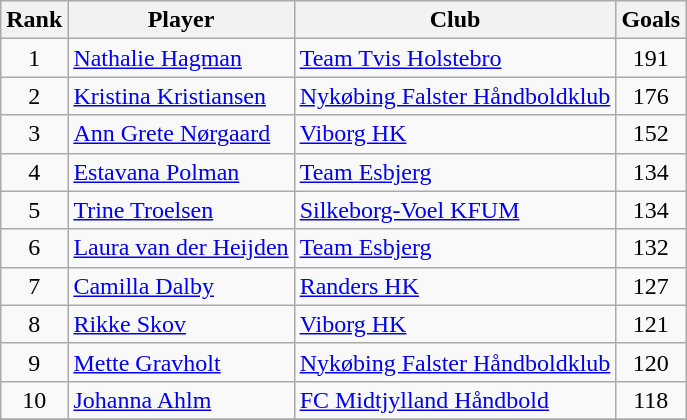<table class="wikitable sortable" style="text-align:center">
<tr>
<th>Rank</th>
<th>Player</th>
<th>Club</th>
<th>Goals</th>
</tr>
<tr>
<td>1</td>
<td style="text-align:left"> <a href='#'>Nathalie Hagman</a></td>
<td style="text-align:left"><a href='#'>Team Tvis Holstebro</a></td>
<td>191</td>
</tr>
<tr>
<td>2</td>
<td style="text-align:left"> <a href='#'>Kristina Kristiansen</a></td>
<td style="text-align:left"><a href='#'>Nykøbing Falster Håndboldklub</a></td>
<td>176</td>
</tr>
<tr>
<td>3</td>
<td style="text-align:left"> <a href='#'>Ann Grete Nørgaard</a></td>
<td style="text-align:left"><a href='#'>Viborg HK</a></td>
<td>152</td>
</tr>
<tr>
<td>4</td>
<td style="text-align:left"> <a href='#'>Estavana Polman</a></td>
<td style="text-align:left"><a href='#'>Team Esbjerg</a></td>
<td>134</td>
</tr>
<tr>
<td>5</td>
<td style="text-align:left"> <a href='#'>Trine Troelsen</a></td>
<td style="text-align:left"><a href='#'>Silkeborg-Voel KFUM</a></td>
<td>134</td>
</tr>
<tr>
<td>6</td>
<td style="text-align:left"> <a href='#'>Laura van der Heijden</a></td>
<td style="text-align:left"><a href='#'>Team Esbjerg</a></td>
<td>132</td>
</tr>
<tr>
<td>7</td>
<td style="text-align:left"> <a href='#'>Camilla Dalby</a></td>
<td style="text-align:left"><a href='#'>Randers HK</a></td>
<td>127</td>
</tr>
<tr>
<td>8</td>
<td style="text-align:left"> <a href='#'>Rikke Skov</a></td>
<td style="text-align:left"><a href='#'>Viborg HK</a></td>
<td>121</td>
</tr>
<tr>
<td>9</td>
<td style="text-align:left"> <a href='#'>Mette Gravholt</a></td>
<td style="text-align:left"><a href='#'>Nykøbing Falster Håndboldklub</a></td>
<td>120</td>
</tr>
<tr>
<td>10</td>
<td style="text-align:left"> <a href='#'>Johanna Ahlm</a></td>
<td style="text-align:left"><a href='#'>FC Midtjylland Håndbold</a></td>
<td>118</td>
</tr>
<tr>
</tr>
</table>
